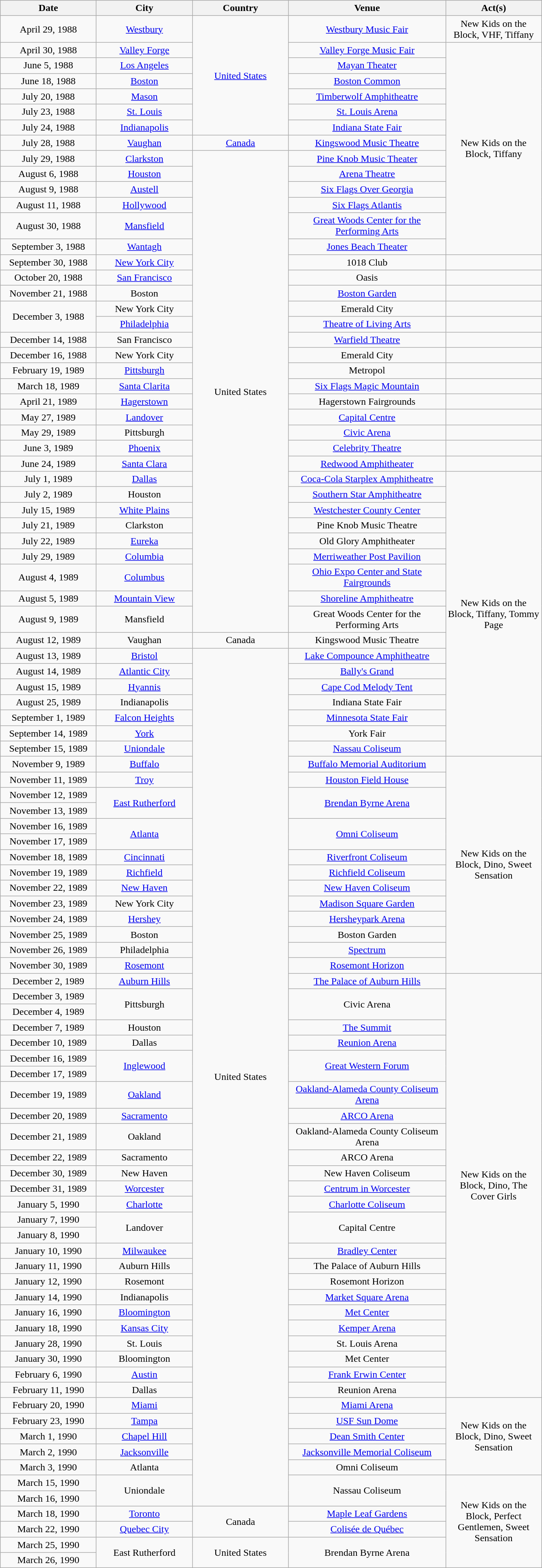<table class="wikitable" style="text-align:center;">
<tr>
<th style="width:150px;">Date</th>
<th style="width:150px;">City</th>
<th style="width:150px;">Country</th>
<th style="width:250px;">Venue</th>
<th style="width:150px;">Act(s)</th>
</tr>
<tr>
<td>April 29, 1988</td>
<td><a href='#'>Westbury</a></td>
<td rowspan="7"><a href='#'>United States</a></td>
<td><a href='#'>Westbury Music Fair</a></td>
<td>New Kids on the Block, VHF, Tiffany</td>
</tr>
<tr>
<td>April 30, 1988</td>
<td><a href='#'>Valley Forge</a></td>
<td><a href='#'>Valley Forge Music Fair</a></td>
<td rowspan="13">New Kids on the Block, Tiffany</td>
</tr>
<tr>
<td>June 5, 1988</td>
<td><a href='#'>Los Angeles</a></td>
<td><a href='#'>Mayan Theater</a></td>
</tr>
<tr>
<td>June 18, 1988</td>
<td><a href='#'>Boston</a></td>
<td><a href='#'>Boston Common</a></td>
</tr>
<tr>
<td>July 20, 1988</td>
<td><a href='#'>Mason</a></td>
<td><a href='#'>Timberwolf Amphitheatre</a></td>
</tr>
<tr>
<td>July 23, 1988</td>
<td><a href='#'>St. Louis</a></td>
<td><a href='#'>St. Louis Arena</a></td>
</tr>
<tr>
<td>July 24, 1988</td>
<td><a href='#'>Indianapolis</a></td>
<td><a href='#'>Indiana State Fair</a></td>
</tr>
<tr>
<td>July 28, 1988</td>
<td><a href='#'>Vaughan</a></td>
<td><a href='#'>Canada</a></td>
<td><a href='#'>Kingswood Music Theatre</a></td>
</tr>
<tr>
<td>July 29, 1988</td>
<td><a href='#'>Clarkston</a></td>
<td rowspan="29">United States</td>
<td><a href='#'>Pine Knob Music Theater</a></td>
</tr>
<tr>
<td>August 6, 1988</td>
<td><a href='#'>Houston</a></td>
<td><a href='#'>Arena Theatre</a></td>
</tr>
<tr>
<td>August 9, 1988</td>
<td><a href='#'>Austell</a></td>
<td><a href='#'>Six Flags Over Georgia</a></td>
</tr>
<tr>
<td>August 11, 1988</td>
<td><a href='#'>Hollywood</a></td>
<td><a href='#'>Six Flags Atlantis</a></td>
</tr>
<tr>
<td>August 30, 1988</td>
<td><a href='#'>Mansfield</a></td>
<td><a href='#'>Great Woods Center for the Performing Arts</a></td>
</tr>
<tr>
<td>September 3, 1988</td>
<td><a href='#'>Wantagh</a></td>
<td><a href='#'>Jones Beach Theater</a></td>
</tr>
<tr>
<td>September 30, 1988</td>
<td><a href='#'>New York City</a></td>
<td>1018 Club</td>
<td></td>
</tr>
<tr>
<td>October 20, 1988</td>
<td><a href='#'>San Francisco</a></td>
<td>Oasis</td>
<td></td>
</tr>
<tr>
<td>November 21, 1988</td>
<td>Boston</td>
<td><a href='#'>Boston Garden</a></td>
<td></td>
</tr>
<tr>
<td rowspan="2">December 3, 1988</td>
<td>New York City</td>
<td>Emerald City</td>
<td></td>
</tr>
<tr>
<td><a href='#'>Philadelphia</a></td>
<td><a href='#'>Theatre of Living Arts</a></td>
<td></td>
</tr>
<tr>
<td>December 14, 1988</td>
<td>San Francisco</td>
<td><a href='#'>Warfield Theatre</a></td>
<td></td>
</tr>
<tr>
<td>December 16, 1988</td>
<td>New York City</td>
<td>Emerald City</td>
<td></td>
</tr>
<tr>
<td>February 19, 1989</td>
<td><a href='#'>Pittsburgh</a></td>
<td>Metropol</td>
<td></td>
</tr>
<tr>
<td>March 18, 1989</td>
<td><a href='#'>Santa Clarita</a></td>
<td><a href='#'>Six Flags Magic Mountain</a></td>
<td></td>
</tr>
<tr>
<td>April 21, 1989</td>
<td><a href='#'>Hagerstown</a></td>
<td>Hagerstown Fairgrounds</td>
<td></td>
</tr>
<tr>
<td>May 27, 1989</td>
<td><a href='#'>Landover</a></td>
<td><a href='#'>Capital Centre</a></td>
<td></td>
</tr>
<tr>
<td>May 29, 1989</td>
<td>Pittsburgh</td>
<td><a href='#'>Civic Arena</a></td>
<td></td>
</tr>
<tr>
<td>June 3, 1989</td>
<td><a href='#'>Phoenix</a></td>
<td><a href='#'>Celebrity Theatre</a></td>
<td></td>
</tr>
<tr>
<td>June 24, 1989</td>
<td><a href='#'>Santa Clara</a></td>
<td><a href='#'>Redwood Amphitheater</a></td>
<td></td>
</tr>
<tr>
<td>July 1, 1989</td>
<td><a href='#'>Dallas</a></td>
<td><a href='#'>Coca-Cola Starplex Amphitheatre</a></td>
<td rowspan="17">New Kids on the Block, Tiffany, Tommy Page</td>
</tr>
<tr>
<td>July 2, 1989</td>
<td>Houston</td>
<td><a href='#'>Southern Star Amphitheatre</a></td>
</tr>
<tr>
<td>July 15, 1989</td>
<td><a href='#'>White Plains</a></td>
<td><a href='#'>Westchester County Center</a></td>
</tr>
<tr>
<td>July 21, 1989</td>
<td>Clarkston</td>
<td>Pine Knob Music Theatre</td>
</tr>
<tr>
<td>July 22, 1989</td>
<td><a href='#'>Eureka</a></td>
<td>Old Glory Amphitheater</td>
</tr>
<tr>
<td>July 29, 1989</td>
<td><a href='#'>Columbia</a></td>
<td><a href='#'>Merriweather Post Pavilion</a></td>
</tr>
<tr>
<td>August 4, 1989</td>
<td><a href='#'>Columbus</a></td>
<td><a href='#'>Ohio Expo Center and State Fairgrounds</a></td>
</tr>
<tr>
<td>August 5, 1989</td>
<td><a href='#'>Mountain View</a></td>
<td><a href='#'>Shoreline Amphitheatre</a></td>
</tr>
<tr>
<td>August 9, 1989</td>
<td>Mansfield</td>
<td>Great Woods Center for the Performing Arts</td>
</tr>
<tr>
<td>August 12, 1989</td>
<td>Vaughan</td>
<td>Canada</td>
<td>Kingswood Music Theatre</td>
</tr>
<tr>
<td>August 13, 1989</td>
<td><a href='#'>Bristol</a></td>
<td rowspan="54">United States</td>
<td><a href='#'>Lake Compounce Amphitheatre</a></td>
</tr>
<tr>
<td>August 14, 1989</td>
<td><a href='#'>Atlantic City</a></td>
<td><a href='#'>Bally's Grand</a></td>
</tr>
<tr>
<td>August 15, 1989</td>
<td><a href='#'>Hyannis</a></td>
<td><a href='#'>Cape Cod Melody Tent</a></td>
</tr>
<tr>
<td>August 25, 1989</td>
<td>Indianapolis</td>
<td>Indiana State Fair</td>
</tr>
<tr>
<td>September 1, 1989</td>
<td><a href='#'>Falcon Heights</a></td>
<td><a href='#'>Minnesota State Fair</a></td>
</tr>
<tr>
<td>September 14, 1989</td>
<td><a href='#'>York</a></td>
<td>York Fair</td>
</tr>
<tr>
<td>September 15, 1989</td>
<td><a href='#'>Uniondale</a></td>
<td><a href='#'>Nassau Coliseum</a></td>
</tr>
<tr>
<td>November 9, 1989</td>
<td><a href='#'>Buffalo</a></td>
<td><a href='#'>Buffalo Memorial Auditorium</a></td>
<td rowspan="14">New Kids on the Block, Dino, Sweet Sensation</td>
</tr>
<tr>
<td>November 11, 1989</td>
<td><a href='#'>Troy</a></td>
<td><a href='#'>Houston Field House</a></td>
</tr>
<tr>
<td>November 12, 1989</td>
<td rowspan="2"><a href='#'>East Rutherford</a></td>
<td rowspan="2"><a href='#'>Brendan Byrne Arena</a></td>
</tr>
<tr>
<td>November 13, 1989</td>
</tr>
<tr>
<td>November 16, 1989</td>
<td rowspan="2"><a href='#'>Atlanta</a></td>
<td rowspan="2"><a href='#'>Omni Coliseum</a></td>
</tr>
<tr>
<td>November 17, 1989</td>
</tr>
<tr>
<td>November 18, 1989</td>
<td><a href='#'>Cincinnati</a></td>
<td><a href='#'>Riverfront Coliseum</a></td>
</tr>
<tr>
<td>November 19, 1989</td>
<td><a href='#'>Richfield</a></td>
<td><a href='#'>Richfield Coliseum</a></td>
</tr>
<tr>
<td>November 22, 1989</td>
<td><a href='#'>New Haven</a></td>
<td><a href='#'>New Haven Coliseum</a></td>
</tr>
<tr>
<td>November 23, 1989</td>
<td>New York City</td>
<td><a href='#'>Madison Square Garden</a></td>
</tr>
<tr>
<td>November 24, 1989</td>
<td><a href='#'>Hershey</a></td>
<td><a href='#'>Hersheypark Arena</a></td>
</tr>
<tr>
<td>November 25, 1989</td>
<td>Boston</td>
<td>Boston Garden</td>
</tr>
<tr>
<td>November 26, 1989</td>
<td>Philadelphia</td>
<td><a href='#'>Spectrum</a></td>
</tr>
<tr>
<td>November 30, 1989</td>
<td><a href='#'>Rosemont</a></td>
<td><a href='#'>Rosemont Horizon</a></td>
</tr>
<tr>
<td>December 2, 1989</td>
<td><a href='#'>Auburn Hills</a></td>
<td><a href='#'>The Palace of Auburn Hills</a></td>
<td rowspan="26">New Kids on the Block, Dino, The Cover Girls</td>
</tr>
<tr>
<td>December 3, 1989</td>
<td rowspan="2">Pittsburgh</td>
<td rowspan="2">Civic Arena</td>
</tr>
<tr>
<td>December 4, 1989</td>
</tr>
<tr>
<td>December 7, 1989</td>
<td>Houston</td>
<td><a href='#'>The Summit</a></td>
</tr>
<tr>
<td>December 10, 1989</td>
<td>Dallas</td>
<td><a href='#'>Reunion Arena</a></td>
</tr>
<tr>
<td>December 16, 1989</td>
<td rowspan="2"><a href='#'>Inglewood</a></td>
<td rowspan="2"><a href='#'>Great Western Forum</a></td>
</tr>
<tr>
<td>December 17, 1989</td>
</tr>
<tr>
<td>December 19, 1989</td>
<td><a href='#'>Oakland</a></td>
<td><a href='#'>Oakland-Alameda County Coliseum Arena</a></td>
</tr>
<tr>
<td>December 20, 1989</td>
<td><a href='#'>Sacramento</a></td>
<td><a href='#'>ARCO Arena</a></td>
</tr>
<tr>
<td>December 21, 1989</td>
<td>Oakland</td>
<td>Oakland-Alameda County Coliseum Arena</td>
</tr>
<tr>
<td>December 22, 1989</td>
<td>Sacramento</td>
<td>ARCO Arena</td>
</tr>
<tr>
<td>December 30, 1989</td>
<td>New Haven</td>
<td>New Haven Coliseum</td>
</tr>
<tr>
<td>December 31, 1989</td>
<td><a href='#'>Worcester</a></td>
<td><a href='#'>Centrum in Worcester</a></td>
</tr>
<tr>
<td>January 5, 1990</td>
<td><a href='#'>Charlotte</a></td>
<td><a href='#'>Charlotte Coliseum</a></td>
</tr>
<tr>
<td>January 7, 1990</td>
<td rowspan="2">Landover</td>
<td rowspan="2">Capital Centre</td>
</tr>
<tr>
<td>January 8, 1990</td>
</tr>
<tr>
<td>January 10, 1990</td>
<td><a href='#'>Milwaukee</a></td>
<td><a href='#'>Bradley Center</a></td>
</tr>
<tr>
<td>January 11, 1990</td>
<td>Auburn Hills</td>
<td>The Palace of Auburn Hills</td>
</tr>
<tr>
<td>January 12, 1990</td>
<td>Rosemont</td>
<td>Rosemont Horizon</td>
</tr>
<tr>
<td>January 14, 1990</td>
<td>Indianapolis</td>
<td><a href='#'>Market Square Arena</a></td>
</tr>
<tr>
<td>January 16, 1990</td>
<td><a href='#'>Bloomington</a></td>
<td><a href='#'>Met Center</a></td>
</tr>
<tr>
<td>January 18, 1990</td>
<td><a href='#'>Kansas City</a></td>
<td><a href='#'>Kemper Arena</a></td>
</tr>
<tr>
<td>January 28, 1990</td>
<td>St. Louis</td>
<td>St. Louis Arena</td>
</tr>
<tr>
<td>January 30, 1990</td>
<td>Bloomington</td>
<td>Met Center</td>
</tr>
<tr>
<td>February 6, 1990</td>
<td><a href='#'>Austin</a></td>
<td><a href='#'>Frank Erwin Center</a></td>
</tr>
<tr>
<td>February 11, 1990</td>
<td>Dallas</td>
<td>Reunion Arena</td>
</tr>
<tr>
<td>February 20, 1990</td>
<td><a href='#'>Miami</a></td>
<td><a href='#'>Miami Arena</a></td>
<td rowspan="5">New Kids on the Block, Dino, Sweet Sensation</td>
</tr>
<tr>
<td>February 23, 1990</td>
<td><a href='#'>Tampa</a></td>
<td><a href='#'>USF Sun Dome</a></td>
</tr>
<tr>
<td>March 1, 1990</td>
<td><a href='#'>Chapel Hill</a></td>
<td><a href='#'>Dean Smith Center</a></td>
</tr>
<tr>
<td>March 2, 1990</td>
<td><a href='#'>Jacksonville</a></td>
<td><a href='#'>Jacksonville Memorial Coliseum</a></td>
</tr>
<tr>
<td>March 3, 1990</td>
<td>Atlanta</td>
<td>Omni Coliseum</td>
</tr>
<tr>
<td>March 15, 1990</td>
<td rowspan="2">Uniondale</td>
<td rowspan="2">Nassau Coliseum</td>
<td rowspan="6">New Kids on the Block, Perfect Gentlemen, Sweet Sensation</td>
</tr>
<tr>
<td>March 16, 1990</td>
</tr>
<tr>
<td>March 18, 1990</td>
<td><a href='#'>Toronto</a></td>
<td rowspan="2">Canada</td>
<td><a href='#'>Maple Leaf Gardens</a></td>
</tr>
<tr>
<td>March 22, 1990</td>
<td><a href='#'>Quebec City</a></td>
<td><a href='#'>Colisée de Québec</a></td>
</tr>
<tr>
<td>March 25, 1990</td>
<td rowspan="2">East Rutherford</td>
<td rowspan="2">United States</td>
<td rowspan="2">Brendan Byrne Arena</td>
</tr>
<tr>
<td>March 26, 1990</td>
</tr>
</table>
